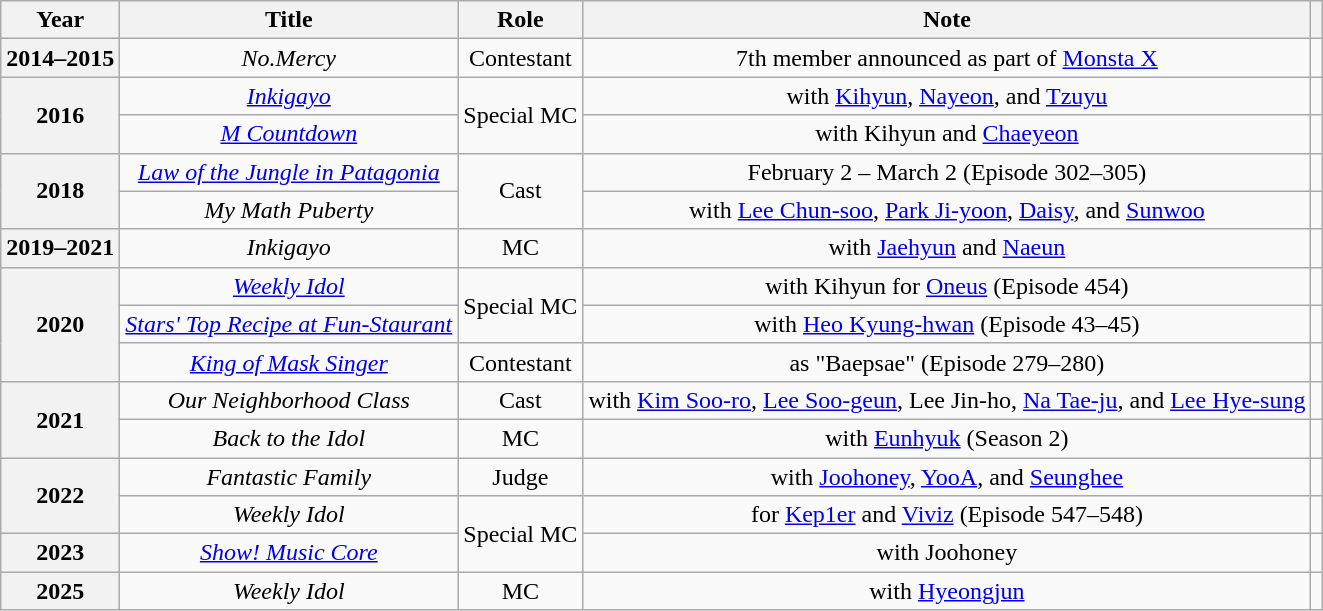<table class="wikitable sortable plainrowheaders" style="text-align: center;">
<tr>
<th scope="col">Year</th>
<th scope="col">Title</th>
<th scope="col">Role</th>
<th scope="col">Note</th>
<th scope="col" class="unsortable"></th>
</tr>
<tr>
<th scope="row">2014–2015</th>
<td><em>No.Mercy</em></td>
<td>Contestant</td>
<td>7th member announced as part of <a href='#'>Monsta X</a></td>
<td></td>
</tr>
<tr>
<th scope="row" rowspan="2">2016</th>
<td><em><a href='#'>Inkigayo</a></em></td>
<td rowspan="2">Special MC</td>
<td>with <a href='#'>Kihyun</a>, <a href='#'>Nayeon</a>, and <a href='#'>Tzuyu</a></td>
<td></td>
</tr>
<tr>
<td><em><a href='#'>M Countdown</a></em></td>
<td>with Kihyun and <a href='#'>Chaeyeon</a></td>
<td></td>
</tr>
<tr>
<th scope="row" rowspan="2">2018</th>
<td><em><a href='#'>Law of the Jungle in Patagonia</a></em></td>
<td rowspan="2">Cast</td>
<td>February 2 – March 2 (Episode 302–305)</td>
<td></td>
</tr>
<tr>
<td><em>My Math Puberty</em></td>
<td>with <a href='#'>Lee Chun-soo</a>, <a href='#'>Park Ji-yoon</a>, <a href='#'>Daisy</a>, and <a href='#'>Sunwoo</a></td>
<td></td>
</tr>
<tr>
<th scope="row">2019–2021</th>
<td><em>Inkigayo</em></td>
<td>MC</td>
<td>with <a href='#'>Jaehyun</a> and <a href='#'>Naeun</a></td>
<td></td>
</tr>
<tr>
<th scope="row" rowspan="3">2020</th>
<td><em><a href='#'>Weekly Idol</a></em></td>
<td rowspan="2">Special MC</td>
<td>with Kihyun for <a href='#'>Oneus</a> (Episode 454)</td>
<td></td>
</tr>
<tr>
<td><em><a href='#'>Stars' Top Recipe at Fun-Staurant</a></em></td>
<td>with <a href='#'>Heo Kyung-hwan</a> (Episode 43–45)</td>
<td></td>
</tr>
<tr>
<td><em><a href='#'>King of Mask Singer</a></em></td>
<td>Contestant</td>
<td>as "Baepsae" (Episode 279–280)</td>
<td></td>
</tr>
<tr>
<th scope="row" rowspan="2">2021</th>
<td><em>Our Neighborhood Class</em></td>
<td>Cast</td>
<td>with <a href='#'>Kim Soo-ro</a>, <a href='#'>Lee Soo-geun</a>, Lee Jin-ho, <a href='#'>Na Tae-ju</a>, and <a href='#'>Lee Hye-sung</a></td>
<td></td>
</tr>
<tr>
<td><em>Back to the Idol</em></td>
<td>MC</td>
<td>with <a href='#'>Eunhyuk</a> (Season 2)</td>
<td></td>
</tr>
<tr>
<th scope="row" rowspan="2">2022</th>
<td><em>Fantastic Family</em></td>
<td>Judge</td>
<td>with <a href='#'>Joohoney</a>, <a href='#'>YooA</a>, and <a href='#'>Seunghee</a></td>
<td></td>
</tr>
<tr>
<td><em>Weekly Idol</em></td>
<td rowspan="2">Special MC</td>
<td>for <a href='#'>Kep1er</a> and <a href='#'>Viviz</a> (Episode 547–548)</td>
<td></td>
</tr>
<tr>
<th scope="row">2023</th>
<td><em><a href='#'>Show! Music Core</a></em></td>
<td>with Joohoney</td>
<td></td>
</tr>
<tr>
<th scope="row">2025</th>
<td><em>Weekly Idol</em></td>
<td>MC</td>
<td>with <a href='#'>Hyeongjun</a></td>
<td></td>
</tr>
</table>
